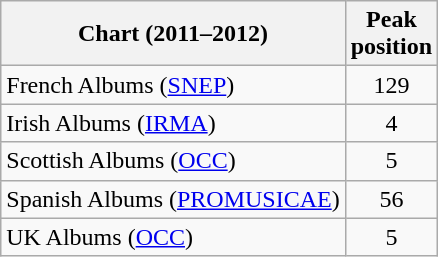<table class="wikitable sortable">
<tr>
<th>Chart (2011–2012)</th>
<th>Peak<br>position</th>
</tr>
<tr>
<td>French Albums (<a href='#'>SNEP</a>)</td>
<td style="text-align:center;">129</td>
</tr>
<tr>
<td>Irish Albums (<a href='#'>IRMA</a>)</td>
<td style="text-align:center;">4</td>
</tr>
<tr>
<td align="left">Scottish Albums (<a href='#'>OCC</a>)</td>
<td align="center">5</td>
</tr>
<tr>
<td>Spanish Albums (<a href='#'>PROMUSICAE</a>)</td>
<td style="text-align:center;">56</td>
</tr>
<tr>
<td>UK Albums (<a href='#'>OCC</a>)</td>
<td style="text-align:center;">5</td>
</tr>
</table>
